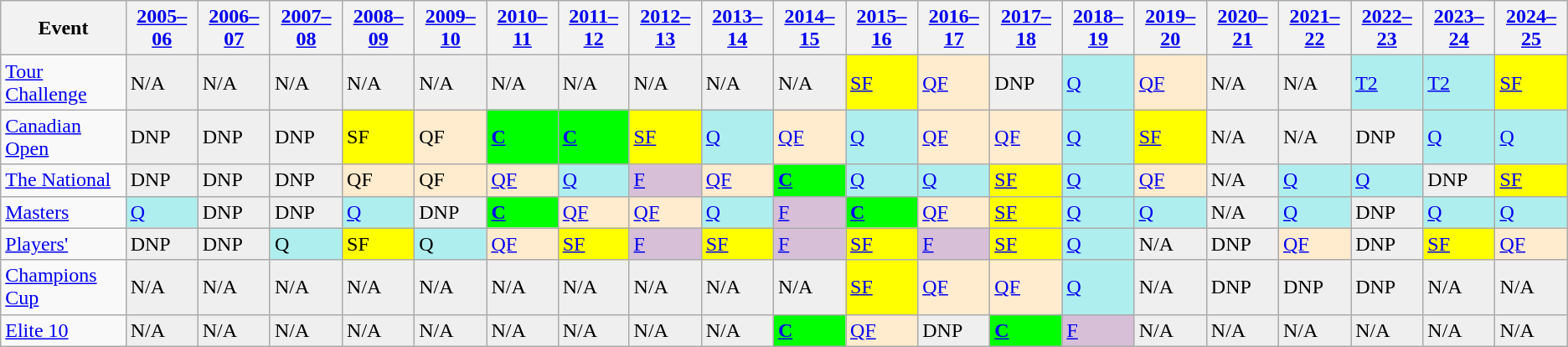<table class="wikitable" border="1">
<tr>
<th>Event</th>
<th><a href='#'>2005–06</a></th>
<th><a href='#'>2006–07</a></th>
<th><a href='#'>2007–08</a></th>
<th><a href='#'>2008–09</a></th>
<th><a href='#'>2009–10</a></th>
<th><a href='#'>2010–11</a></th>
<th><a href='#'>2011–12</a></th>
<th><a href='#'>2012–13</a></th>
<th><a href='#'>2013–14</a></th>
<th><a href='#'>2014–15</a></th>
<th><a href='#'>2015–16</a></th>
<th><a href='#'>2016–17</a></th>
<th><a href='#'>2017–18</a></th>
<th><a href='#'>2018–19</a></th>
<th><a href='#'>2019–20</a></th>
<th><a href='#'>2020–21</a></th>
<th><a href='#'>2021–22</a></th>
<th><a href='#'>2022–23</a></th>
<th><a href='#'>2023–24</a></th>
<th><a href='#'>2024–25</a></th>
</tr>
<tr>
<td><a href='#'>Tour Challenge</a></td>
<td style="background:#EFEFEF;">N/A</td>
<td style="background:#EFEFEF;">N/A</td>
<td style="background:#EFEFEF;">N/A</td>
<td style="background:#EFEFEF;">N/A</td>
<td style="background:#EFEFEF;">N/A</td>
<td style="background:#EFEFEF;">N/A</td>
<td style="background:#EFEFEF;">N/A</td>
<td style="background:#EFEFEF;">N/A</td>
<td style="background:#EFEFEF;">N/A</td>
<td style="background:#EFEFEF;">N/A</td>
<td style="background:yellow;"><a href='#'>SF</a></td>
<td style="background:#ffebcd;"><a href='#'>QF</a></td>
<td style="background:#EFEFEF;">DNP</td>
<td style="background:#afeeee;"><a href='#'>Q</a></td>
<td style="background:#ffebcd;"><a href='#'>QF</a></td>
<td style="background:#EFEFEF;">N/A</td>
<td style="background:#EFEFEF;">N/A</td>
<td style="background:#afeeee;"><a href='#'>T2</a></td>
<td style="background:#afeeee;"><a href='#'>T2</a></td>
<td style="background:yellow;"><a href='#'>SF</a></td>
</tr>
<tr>
<td><a href='#'>Canadian Open</a></td>
<td style="background:#EFEFEF;">DNP</td>
<td style="background:#EFEFEF;">DNP</td>
<td style="background:#EFEFEF;">DNP</td>
<td style="background:yellow;">SF</td>
<td style="background:#ffebcd;">QF</td>
<td style="background:#00ff00;"><strong><a href='#'>C</a></strong></td>
<td style="background:#00ff00;"><strong><a href='#'>C</a></strong></td>
<td style="background:yellow;"><a href='#'>SF</a></td>
<td style="background:#afeeee;"><a href='#'>Q</a></td>
<td style="background:#ffebcd;"><a href='#'>QF</a></td>
<td style="background:#afeeee;"><a href='#'>Q</a></td>
<td style="background:#ffebcd;"><a href='#'>QF</a></td>
<td style="background:#ffebcd;"><a href='#'>QF</a></td>
<td style="background:#afeeee;"><a href='#'>Q</a></td>
<td style="background:yellow;"><a href='#'>SF</a></td>
<td style="background:#EFEFEF;">N/A</td>
<td style="background:#EFEFEF;">N/A</td>
<td style="background:#EFEFEF;">DNP</td>
<td style="background:#afeeee;"><a href='#'>Q</a></td>
<td style="background:#afeeee;"><a href='#'>Q</a></td>
</tr>
<tr>
<td><a href='#'>The National</a></td>
<td style="background:#EFEFEF;">DNP</td>
<td style="background:#EFEFEF;">DNP</td>
<td style="background:#EFEFEF;">DNP</td>
<td style="background:#ffebcd;">QF</td>
<td style="background:#ffebcd;">QF</td>
<td style="background:#ffebcd;"><a href='#'>QF</a></td>
<td style="background:#afeeee;"><a href='#'>Q</a></td>
<td style="background:thistle;"><a href='#'>F</a></td>
<td style="background:#ffebcd;"><a href='#'>QF</a></td>
<td style="background:#00ff00;"><strong><a href='#'>C</a></strong></td>
<td style="background:#afeeee;"><a href='#'>Q</a></td>
<td style="background:#afeeee;"><a href='#'>Q</a></td>
<td style="background:yellow;"><a href='#'>SF</a></td>
<td style="background:#afeeee;"><a href='#'>Q</a></td>
<td style="background:#ffebcd;"><a href='#'>QF</a></td>
<td style="background:#EFEFEF;">N/A</td>
<td style="background:#afeeee;"><a href='#'>Q</a></td>
<td style="background:#afeeee;"><a href='#'>Q</a></td>
<td style="background:#EFEFEF;">DNP</td>
<td style="background:yellow;"><a href='#'>SF</a></td>
</tr>
<tr>
<td><a href='#'>Masters</a></td>
<td style="background:#afeeee;"><a href='#'>Q</a></td>
<td style="background:#EFEFEF;">DNP</td>
<td style="background:#EFEFEF;">DNP</td>
<td style="background:#afeeee;"><a href='#'>Q</a></td>
<td style="background:#EFEFEF;">DNP</td>
<td style="background:#00ff00;"><strong><a href='#'>C</a></strong></td>
<td style="background:#ffebcd;"><a href='#'>QF</a></td>
<td style="background:#ffebcd;"><a href='#'>QF</a></td>
<td style="background:#afeeee;"><a href='#'>Q</a></td>
<td style="background:thistle;"><a href='#'>F</a></td>
<td style="background:#00ff00;"><strong><a href='#'>C</a></strong></td>
<td style="background:#ffebcd;"><a href='#'>QF</a></td>
<td style="background:yellow;"><a href='#'>SF</a></td>
<td style="background:#afeeee;"><a href='#'>Q</a></td>
<td style="background:#afeeee;"><a href='#'>Q</a></td>
<td style="background:#EFEFEF;">N/A</td>
<td style="background:#afeeee;"><a href='#'>Q</a></td>
<td style="background:#EFEFEF;">DNP</td>
<td style="background:#afeeee;"><a href='#'>Q</a></td>
<td style="background:#afeeee;"><a href='#'>Q</a></td>
</tr>
<tr>
<td><a href='#'>Players'</a></td>
<td style="background:#EFEFEF;">DNP</td>
<td style="background:#EFEFEF;">DNP</td>
<td style="background:#afeeee;">Q</td>
<td style="background:yellow;">SF</td>
<td style="background:#afeeee;">Q</td>
<td style="background:#ffebcd;"><a href='#'>QF</a></td>
<td style="background:yellow;"><a href='#'>SF</a></td>
<td style="background:thistle;"><a href='#'>F</a></td>
<td style="background:yellow;"><a href='#'>SF</a></td>
<td style="background:thistle;"><a href='#'>F</a></td>
<td style="background:yellow;"><a href='#'>SF</a></td>
<td style="background:thistle;"><a href='#'>F</a></td>
<td style="background:yellow;"><a href='#'>SF</a></td>
<td style="background:#afeeee;"><a href='#'>Q</a></td>
<td style="background:#EFEFEF;">N/A</td>
<td style="background:#EFEFEF;">DNP</td>
<td style="background:#ffebcd;"><a href='#'>QF</a></td>
<td style="background:#EFEFEF;">DNP</td>
<td style="background:yellow;"><a href='#'>SF</a></td>
<td style="background:#ffebcd;"><a href='#'>QF</a></td>
</tr>
<tr>
<td><a href='#'>Champions Cup</a></td>
<td style="background:#EFEFEF;">N/A</td>
<td style="background:#EFEFEF;">N/A</td>
<td style="background:#EFEFEF;">N/A</td>
<td style="background:#EFEFEF;">N/A</td>
<td style="background:#EFEFEF;">N/A</td>
<td style="background:#EFEFEF;">N/A</td>
<td style="background:#EFEFEF;">N/A</td>
<td style="background:#EFEFEF;">N/A</td>
<td style="background:#EFEFEF;">N/A</td>
<td style="background:#EFEFEF;">N/A</td>
<td style="background:yellow;"><a href='#'>SF</a></td>
<td style="background:#ffebcd;"><a href='#'>QF</a></td>
<td style="background:#ffebcd;"><a href='#'>QF</a></td>
<td style="background:#afeeee;"><a href='#'>Q</a></td>
<td style="background:#EFEFEF;">N/A</td>
<td style="background:#EFEFEF;">DNP</td>
<td style="background:#EFEFEF;">DNP</td>
<td style="background:#EFEFEF;">DNP</td>
<td style="background:#EFEFEF;">N/A</td>
<td style="background:#EFEFEF;">N/A</td>
</tr>
<tr>
<td><a href='#'>Elite 10</a></td>
<td style="background:#EFEFEF;">N/A</td>
<td style="background:#EFEFEF;">N/A</td>
<td style="background:#EFEFEF;">N/A</td>
<td style="background:#EFEFEF;">N/A</td>
<td style="background:#EFEFEF;">N/A</td>
<td style="background:#EFEFEF;">N/A</td>
<td style="background:#EFEFEF;">N/A</td>
<td style="background:#EFEFEF;">N/A</td>
<td style="background:#EFEFEF;">N/A</td>
<td style="background:#00ff00;"><strong><a href='#'>C</a></strong></td>
<td style="background:#ffebcd;"><a href='#'>QF</a></td>
<td style="background:#EFEFEF;">DNP</td>
<td style="background:#00ff00;"><strong><a href='#'>C</a></strong></td>
<td style="background:thistle;"><a href='#'>F</a></td>
<td style="background:#EFEFEF;">N/A</td>
<td style="background:#EFEFEF;">N/A</td>
<td style="background:#EFEFEF;">N/A</td>
<td style="background:#EFEFEF;">N/A</td>
<td style="background:#EFEFEF;">N/A</td>
<td style="background:#EFEFEF;">N/A</td>
</tr>
</table>
